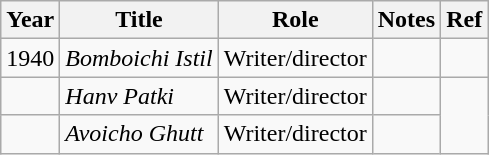<table class="wikitable sortable">
<tr>
<th>Year</th>
<th>Title</th>
<th>Role</th>
<th>Notes</th>
<th>Ref</th>
</tr>
<tr>
<td>1940</td>
<td><em>Bomboichi Istil</em></td>
<td>Writer/director</td>
<td></td>
<td></td>
</tr>
<tr>
<td></td>
<td><em>Hanv Patki</em></td>
<td>Writer/director</td>
<td></td>
<td rowspan="2"></td>
</tr>
<tr>
<td></td>
<td><em>Avoicho Ghutt</em></td>
<td>Writer/director</td>
<td></td>
</tr>
</table>
